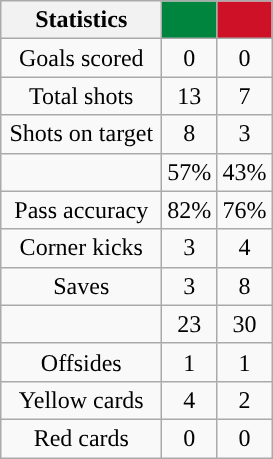<table class="wikitable" style="text-align: center">
<tr>
<th width=100>Statistics</th>
<th style="background: #00853F; color: #FFFFFF;"> <a href='#'></a></th>
<th style="background: #ce1126; color: #FFFFFF;"> <a href='#'></a></th>
</tr>
<tr>
<td>Goals scored</td>
<td>0</td>
<td>0</td>
</tr>
<tr>
<td>Total shots</td>
<td>13</td>
<td>7</td>
</tr>
<tr>
<td>Shots on target</td>
<td>8</td>
<td>3</td>
</tr>
<tr>
<td></td>
<td>57%</td>
<td>43%</td>
</tr>
<tr>
<td>Pass accuracy</td>
<td>82%</td>
<td>76%</td>
</tr>
<tr>
<td>Corner kicks</td>
<td>3</td>
<td>4</td>
</tr>
<tr>
<td>Saves</td>
<td>3</td>
<td>8</td>
</tr>
<tr>
<td></td>
<td>23</td>
<td>30</td>
</tr>
<tr>
<td>Offsides</td>
<td>1</td>
<td>1</td>
</tr>
<tr>
<td>Yellow cards</td>
<td>4</td>
<td>2</td>
</tr>
<tr>
<td>Red cards</td>
<td>0</td>
<td>0</td>
</tr>
</table>
